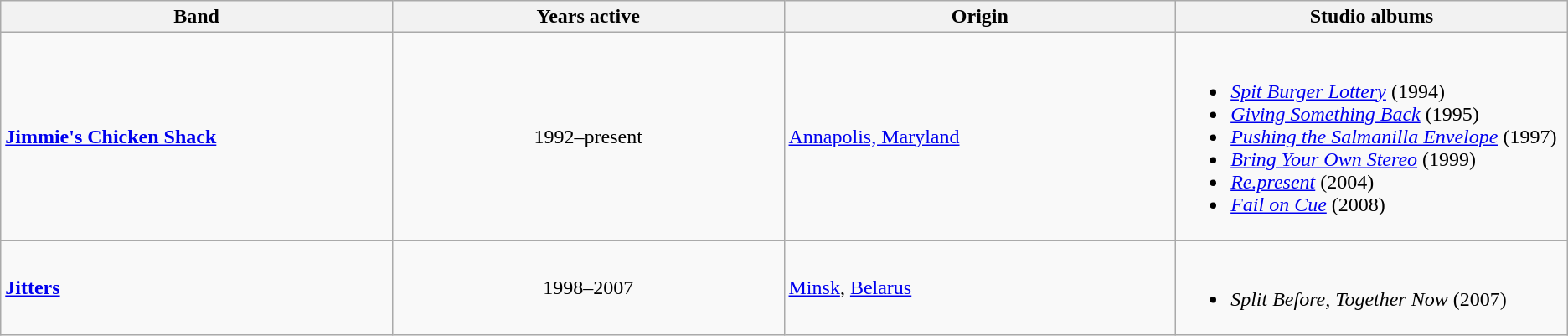<table class="wikitable sortable">
<tr>
<th style="width:15%;">Band</th>
<th style="width:15%;">Years active</th>
<th style="width:15%;">Origin</th>
<th style="width:15%;">Studio albums</th>
</tr>
<tr>
<td><strong><a href='#'>Jimmie's Chicken Shack</a></strong></td>
<td style="text-align:center;">1992–present</td>
<td><a href='#'>Annapolis, Maryland</a></td>
<td><br><ul><li><em><a href='#'>Spit Burger Lottery</a></em> (1994)</li><li><em><a href='#'>Giving Something Back</a></em> (1995)</li><li><em><a href='#'>Pushing the Salmanilla Envelope</a></em> (1997)</li><li><em><a href='#'>Bring Your Own Stereo</a></em> (1999)</li><li><em><a href='#'>Re.present</a></em> (2004)</li><li><em><a href='#'>Fail on Cue</a></em> (2008)</li></ul></td>
</tr>
<tr>
<td><strong><a href='#'>Jitters</a></strong></td>
<td style="text-align:center;">1998–2007</td>
<td><a href='#'>Minsk</a>, <a href='#'>Belarus</a></td>
<td><br><ul><li><em>Split Before, Together Now</em> (2007)</li></ul></td>
</tr>
</table>
